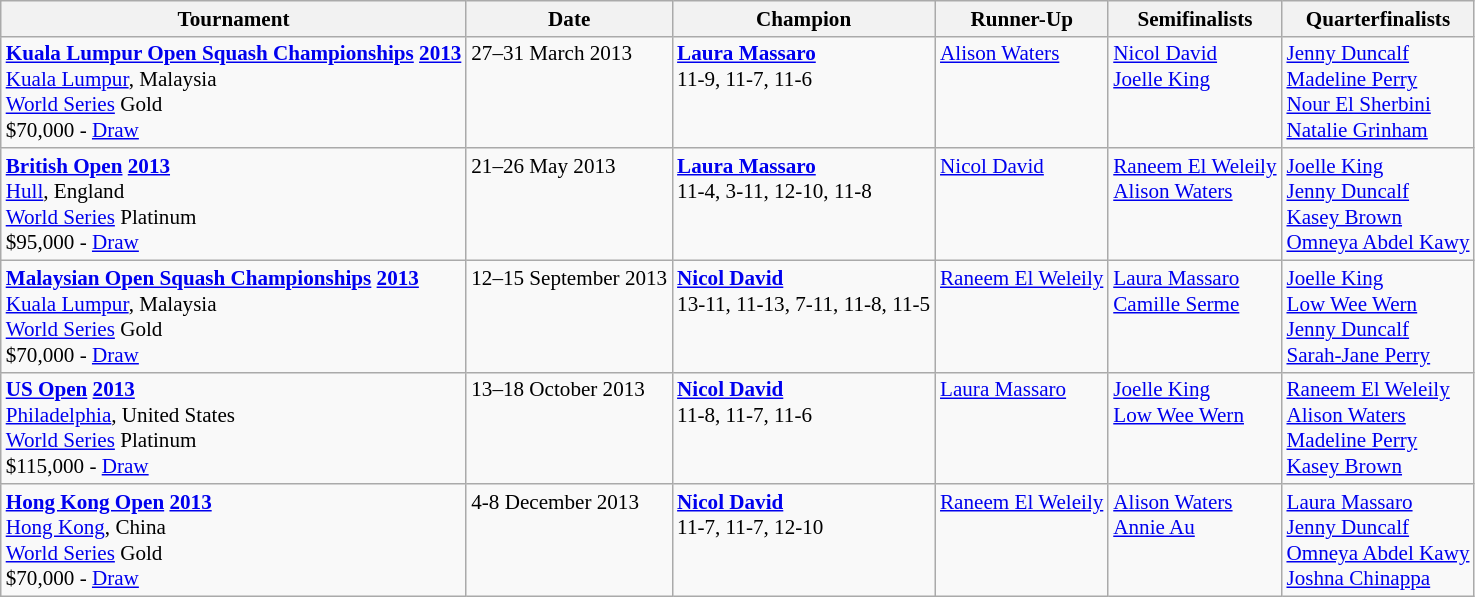<table class="wikitable" style="font-size:88%">
<tr>
<th>Tournament</th>
<th>Date</th>
<th>Champion</th>
<th>Runner-Up</th>
<th>Semifinalists</th>
<th>Quarterfinalists</th>
</tr>
<tr valign=top>
<td><strong><a href='#'>Kuala Lumpur Open Squash Championships</a> <a href='#'>2013</a></strong><br> <a href='#'>Kuala Lumpur</a>, Malaysia<br><a href='#'>World Series</a> Gold<br>$70,000 - <a href='#'>Draw</a></td>
<td>27–31 March 2013</td>
<td> <strong><a href='#'>Laura Massaro</a></strong><br>11-9, 11-7, 11-6</td>
<td> <a href='#'>Alison Waters</a></td>
<td> <a href='#'>Nicol David</a><br> <a href='#'>Joelle King</a></td>
<td> <a href='#'>Jenny Duncalf</a><br> <a href='#'>Madeline Perry</a><br> <a href='#'>Nour El Sherbini</a><br> <a href='#'>Natalie Grinham</a></td>
</tr>
<tr valign=top>
<td><strong><a href='#'>British Open</a> <a href='#'>2013</a></strong><br> <a href='#'>Hull</a>, England<br><a href='#'>World Series</a> Platinum<br>$95,000 - <a href='#'>Draw</a></td>
<td>21–26 May 2013</td>
<td> <strong><a href='#'>Laura Massaro</a></strong><br>11-4, 3-11, 12-10, 11-8</td>
<td> <a href='#'>Nicol David</a></td>
<td> <a href='#'>Raneem El Weleily</a><br> <a href='#'>Alison Waters</a></td>
<td> <a href='#'>Joelle King</a><br> <a href='#'>Jenny Duncalf</a><br> <a href='#'>Kasey Brown</a><br> <a href='#'>Omneya Abdel Kawy</a></td>
</tr>
<tr valign=top>
<td><strong><a href='#'>Malaysian Open Squash Championships</a> <a href='#'>2013</a></strong><br> <a href='#'>Kuala Lumpur</a>, Malaysia<br><a href='#'>World Series</a> Gold<br>$70,000 - <a href='#'>Draw</a></td>
<td>12–15 September 2013</td>
<td> <strong><a href='#'>Nicol David</a></strong><br>13-11, 11-13, 7-11, 11-8, 11-5</td>
<td> <a href='#'>Raneem El Weleily</a></td>
<td> <a href='#'>Laura Massaro</a><br> <a href='#'>Camille Serme</a></td>
<td> <a href='#'>Joelle King</a><br> <a href='#'>Low Wee Wern</a><br> <a href='#'>Jenny Duncalf</a><br> <a href='#'>Sarah-Jane Perry</a></td>
</tr>
<tr valign=top>
<td><strong><a href='#'>US Open</a> <a href='#'>2013</a></strong><br> <a href='#'>Philadelphia</a>, United States<br><a href='#'>World Series</a> Platinum<br>$115,000 - <a href='#'>Draw</a></td>
<td>13–18 October 2013</td>
<td> <strong><a href='#'>Nicol David</a></strong><br>11-8, 11-7, 11-6</td>
<td> <a href='#'>Laura Massaro</a></td>
<td> <a href='#'>Joelle King</a><br> <a href='#'>Low Wee Wern</a></td>
<td> <a href='#'>Raneem El Weleily</a><br> <a href='#'>Alison Waters</a><br> <a href='#'>Madeline Perry</a><br> <a href='#'>Kasey Brown</a></td>
</tr>
<tr valign=top>
<td><strong><a href='#'>Hong Kong Open</a> <a href='#'>2013</a></strong><br> <a href='#'>Hong Kong</a>, China<br><a href='#'>World Series</a> Gold<br>$70,000 - <a href='#'>Draw</a></td>
<td>4-8 December 2013</td>
<td> <strong><a href='#'>Nicol David</a></strong><br>11-7, 11-7, 12-10</td>
<td> <a href='#'>Raneem El Weleily</a></td>
<td> <a href='#'>Alison Waters</a><br> <a href='#'>Annie Au</a></td>
<td> <a href='#'>Laura Massaro</a><br> <a href='#'>Jenny Duncalf</a><br> <a href='#'>Omneya Abdel Kawy</a><br> <a href='#'>Joshna Chinappa</a></td>
</tr>
</table>
